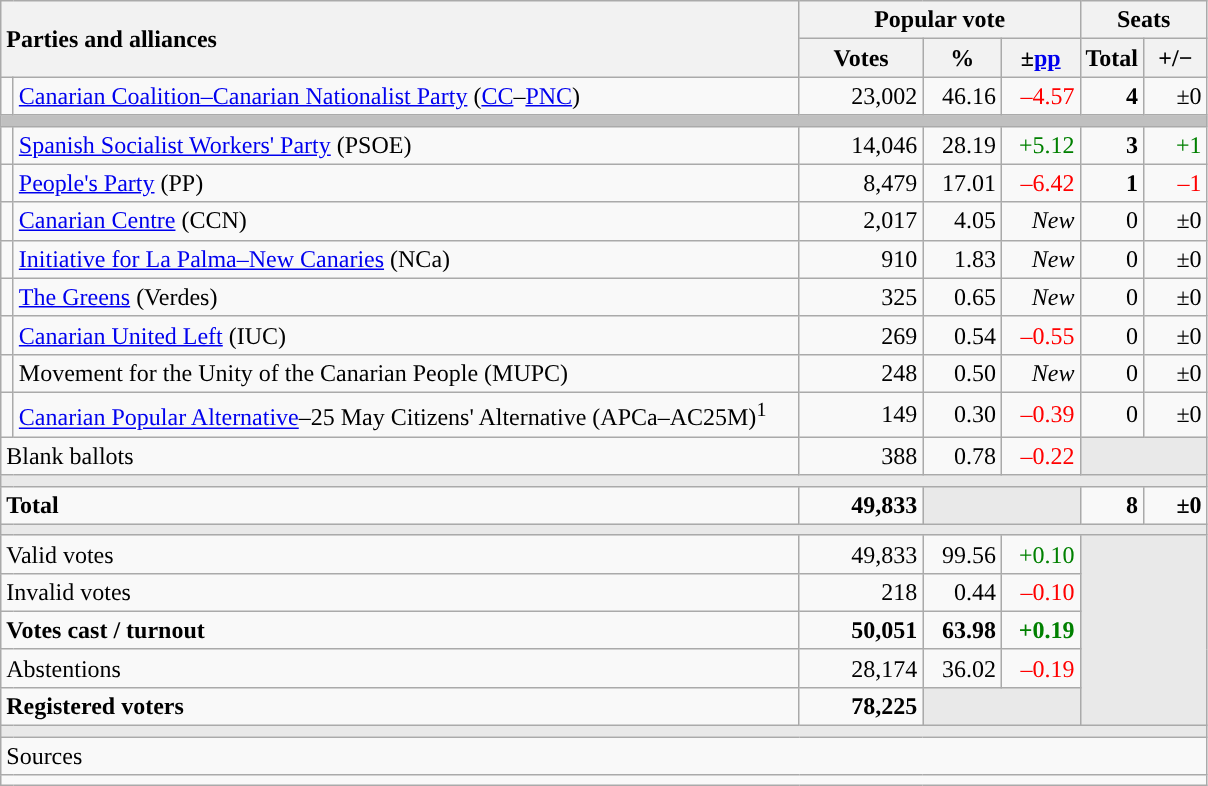<table class="wikitable" style="text-align:right;">
<tr>
<th style="text-align:left;" rowspan="2" colspan="2" width="525">Parties and alliances</th>
<th colspan="3">Popular vote</th>
<th colspan="2">Seats</th>
</tr>
<tr>
<th width="75">Votes</th>
<th width="45">%</th>
<th width="45">±<a href='#'>pp</a></th>
<th width="35">Total</th>
<th width="35">+/−</th>
</tr>
<tr>
<td width="1" style="color:inherit;background:"></td>
<td align="left"><a href='#'>Canarian Coalition–Canarian Nationalist Party</a> (<a href='#'>CC</a>–<a href='#'>PNC</a>)</td>
<td>23,002</td>
<td>46.16</td>
<td style="color:red;">–4.57</td>
<td><strong>4</strong></td>
<td>±0</td>
</tr>
<tr>
<td colspan="7" bgcolor="#C0C0C0"></td>
</tr>
<tr>
<td style="color:inherit;background:"></td>
<td align="left"><a href='#'>Spanish Socialist Workers' Party</a> (PSOE)</td>
<td>14,046</td>
<td>28.19</td>
<td style="color:green;">+5.12</td>
<td><strong>3</strong></td>
<td style="color:green;">+1</td>
</tr>
<tr>
<td style="color:inherit;background:"></td>
<td align="left"><a href='#'>People's Party</a> (PP)</td>
<td>8,479</td>
<td>17.01</td>
<td style="color:red;">–6.42</td>
<td><strong>1</strong></td>
<td style="color:red;">–1</td>
</tr>
<tr>
<td style="color:inherit;background:"></td>
<td align="left"><a href='#'>Canarian Centre</a> (CCN)</td>
<td>2,017</td>
<td>4.05</td>
<td><em>New</em></td>
<td>0</td>
<td>±0</td>
</tr>
<tr>
<td style="color:inherit;background:"></td>
<td align="left"><a href='#'>Initiative for La Palma–New Canaries</a> (NCa)</td>
<td>910</td>
<td>1.83</td>
<td><em>New</em></td>
<td>0</td>
<td>±0</td>
</tr>
<tr>
<td style="color:inherit;background:"></td>
<td align="left"><a href='#'>The Greens</a> (Verdes)</td>
<td>325</td>
<td>0.65</td>
<td><em>New</em></td>
<td>0</td>
<td>±0</td>
</tr>
<tr>
<td style="color:inherit;background:"></td>
<td align="left"><a href='#'>Canarian United Left</a> (IUC)</td>
<td>269</td>
<td>0.54</td>
<td style="color:red;">–0.55</td>
<td>0</td>
<td>±0</td>
</tr>
<tr>
<td style="color:inherit;background:"></td>
<td align="left">Movement for the Unity of the Canarian People (MUPC)</td>
<td>248</td>
<td>0.50</td>
<td><em>New</em></td>
<td>0</td>
<td>±0</td>
</tr>
<tr>
<td style="color:inherit;background:"></td>
<td align="left"><a href='#'>Canarian Popular Alternative</a>–25 May Citizens' Alternative (APCa–AC25M)<sup>1</sup></td>
<td>149</td>
<td>0.30</td>
<td style="color:red;">–0.39</td>
<td>0</td>
<td>±0</td>
</tr>
<tr>
<td align="left" colspan="2">Blank ballots</td>
<td>388</td>
<td>0.78</td>
<td style="color:red;">–0.22</td>
<td bgcolor="#E9E9E9" colspan="2"></td>
</tr>
<tr>
<td colspan="7" bgcolor="#E9E9E9"></td>
</tr>
<tr style="font-weight:bold;">
<td align="left" colspan="2">Total</td>
<td>49,833</td>
<td bgcolor="#E9E9E9" colspan="2"></td>
<td>8</td>
<td>±0</td>
</tr>
<tr>
<td colspan="7" bgcolor="#E9E9E9"></td>
</tr>
<tr>
<td align="left" colspan="2">Valid votes</td>
<td>49,833</td>
<td>99.56</td>
<td style="color:green;">+0.10</td>
<td bgcolor="#E9E9E9" colspan="2" rowspan="5"></td>
</tr>
<tr>
<td align="left" colspan="2">Invalid votes</td>
<td>218</td>
<td>0.44</td>
<td style="color:red;">–0.10</td>
</tr>
<tr style="font-weight:bold;">
<td align="left" colspan="2">Votes cast / turnout</td>
<td>50,051</td>
<td>63.98</td>
<td style="color:green;">+0.19</td>
</tr>
<tr>
<td align="left" colspan="2">Abstentions</td>
<td>28,174</td>
<td>36.02</td>
<td style="color:red;">–0.19</td>
</tr>
<tr style="font-weight:bold;">
<td align="left" colspan="2">Registered voters</td>
<td>78,225</td>
<td bgcolor="#E9E9E9" colspan="2"></td>
</tr>
<tr>
<td colspan="7" bgcolor="#E9E9E9"></td>
</tr>
<tr>
<td align="left" colspan="7">Sources</td>
</tr>
<tr>
<td colspan="7" style="text-align:left; max-width:790px;"></td>
</tr>
</table>
